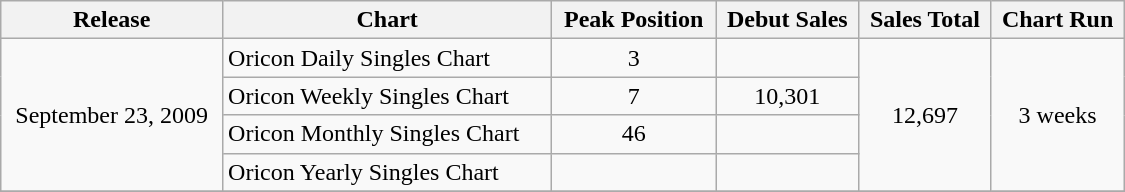<table class="wikitable" width="750px">
<tr>
<th align="left">Release</th>
<th align="left">Chart</th>
<th align="left">Peak Position</th>
<th align="left">Debut Sales</th>
<th align="left">Sales Total</th>
<th align="left">Chart Run</th>
</tr>
<tr>
<td align="center" rowspan="4">September 23, 2009</td>
<td align="left">Oricon Daily Singles Chart</td>
<td align="center">3</td>
<td align="left"></td>
<td align="center" rowspan="4">12,697</td>
<td align="center" rowspan="4">3 weeks</td>
</tr>
<tr>
<td align="left">Oricon Weekly Singles Chart</td>
<td align="center">7</td>
<td align="center">10,301</td>
</tr>
<tr>
<td align="left">Oricon Monthly Singles Chart</td>
<td align="center">46</td>
<td align="left"></td>
</tr>
<tr>
<td align="left">Oricon Yearly Singles Chart</td>
<td align="center"></td>
<td align="left"></td>
</tr>
<tr>
</tr>
</table>
